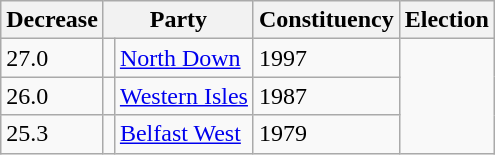<table class="wikitable sortable">
<tr>
<th>Decrease </th>
<th colspan=2>Party</th>
<th>Constituency</th>
<th>Election</th>
</tr>
<tr>
<td>27.0</td>
<td></td>
<td><a href='#'>North Down</a></td>
<td>1997</td>
</tr>
<tr>
<td>26.0</td>
<td></td>
<td><a href='#'>Western Isles</a></td>
<td>1987</td>
</tr>
<tr>
<td>25.3</td>
<td></td>
<td><a href='#'>Belfast West</a></td>
<td>1979</td>
</tr>
</table>
